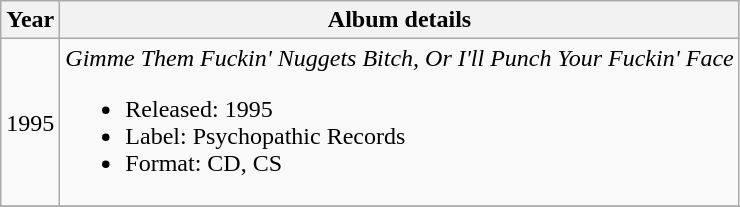<table class="wikitable" style="text-align:center;">
<tr>
<th rowspan="1" width="30">Year</th>
<th rowspan="1">Album details</th>
</tr>
<tr>
<td>1995</td>
<td align="left"><em>Gimme Them Fuckin' Nuggets Bitch, Or I'll Punch Your Fuckin' Face</em><br><ul><li>Released: 1995</li><li>Label: Psychopathic Records</li><li>Format: CD, CS</li></ul></td>
</tr>
<tr>
</tr>
</table>
